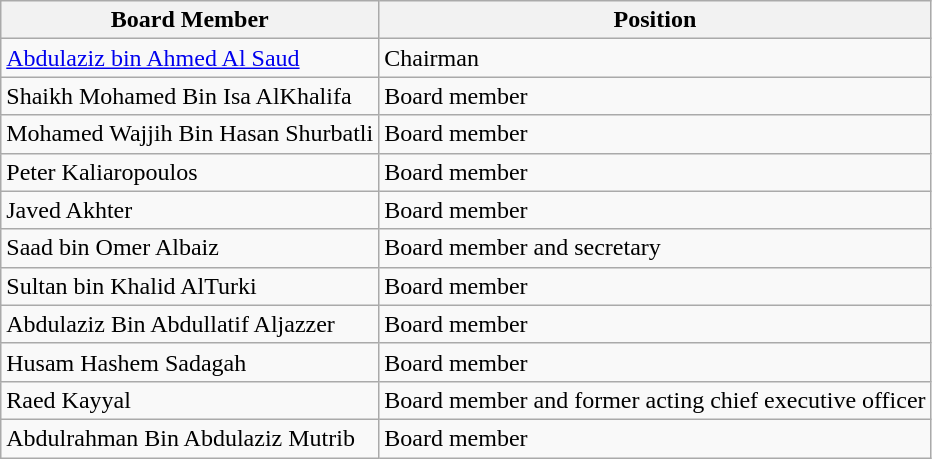<table class="wikitable">
<tr>
<th>Board Member</th>
<th>Position</th>
</tr>
<tr>
<td><a href='#'>Abdulaziz bin Ahmed Al Saud</a></td>
<td>Chairman</td>
</tr>
<tr>
<td>Shaikh Mohamed Bin Isa AlKhalifa</td>
<td>Board member</td>
</tr>
<tr>
<td>Mohamed Wajjih Bin Hasan Shurbatli</td>
<td>Board member</td>
</tr>
<tr>
<td>Peter Kaliaropoulos</td>
<td>Board member</td>
</tr>
<tr>
<td>Javed Akhter</td>
<td>Board member</td>
</tr>
<tr>
<td>Saad bin Omer Albaiz</td>
<td>Board member and secretary</td>
</tr>
<tr>
<td>Sultan bin Khalid AlTurki</td>
<td>Board member</td>
</tr>
<tr>
<td>Abdulaziz Bin Abdullatif Aljazzer</td>
<td>Board member</td>
</tr>
<tr>
<td>Husam Hashem Sadagah</td>
<td>Board member</td>
</tr>
<tr>
<td>Raed Kayyal</td>
<td>Board member and former acting chief executive officer</td>
</tr>
<tr>
<td>Abdulrahman Bin Abdulaziz Mutrib</td>
<td>Board member</td>
</tr>
</table>
